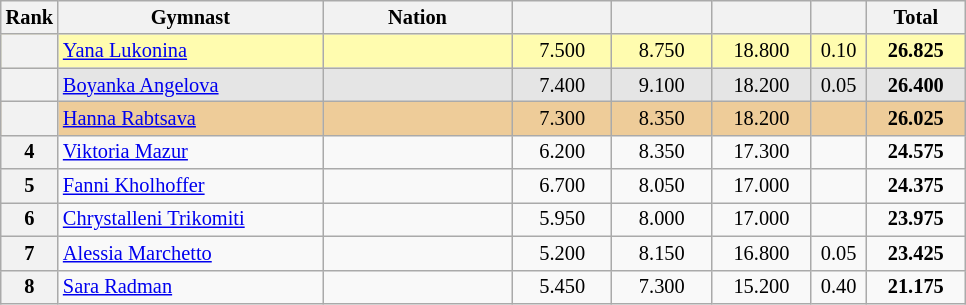<table class="wikitable sortable" style="text-align:center; font-size:85%">
<tr>
<th scope="col" style="width:20px;">Rank</th>
<th ! scope="col" style="width:170px;">Gymnast</th>
<th ! scope="col" style="width:120px;">Nation</th>
<th ! scope="col" style="width:60px;"></th>
<th ! scope="col" style="width:60px;"></th>
<th ! scope="col" style="width:60px;"></th>
<th ! scope="col" style="width:30px;"></th>
<th ! scope="col" style="width:60px;">Total</th>
</tr>
<tr style="background:#fffcaf;">
<th scope=row style="text-align:center"></th>
<td align=left><a href='#'>Yana Lukonina</a></td>
<td style="text-align:left;"></td>
<td>7.500</td>
<td>8.750</td>
<td>18.800</td>
<td>0.10</td>
<td><strong>26.825</strong></td>
</tr>
<tr style="background:#e5e5e5;">
<th scope=row style="text-align:center"></th>
<td align=left><a href='#'>Boyanka Angelova</a></td>
<td style="text-align:left;"></td>
<td>7.400</td>
<td>9.100</td>
<td>18.200</td>
<td>0.05</td>
<td><strong>26.400</strong></td>
</tr>
<tr style="background:#ec9;">
<th scope=row style="text-align:center"></th>
<td align=left><a href='#'>Hanna Rabtsava</a></td>
<td style="text-align:left;"></td>
<td>7.300</td>
<td>8.350</td>
<td>18.200</td>
<td></td>
<td><strong>26.025</strong></td>
</tr>
<tr>
<th scope=row style="text-align:center">4</th>
<td align=left><a href='#'>Viktoria Mazur</a></td>
<td style="text-align:left;"></td>
<td>6.200</td>
<td>8.350</td>
<td>17.300</td>
<td></td>
<td><strong>24.575</strong></td>
</tr>
<tr>
<th scope=row style="text-align:center">5</th>
<td align=left><a href='#'>Fanni Kholhoffer</a></td>
<td style="text-align:left;"></td>
<td>6.700</td>
<td>8.050</td>
<td>17.000</td>
<td></td>
<td><strong>24.375</strong></td>
</tr>
<tr>
<th scope=row style="text-align:center">6</th>
<td align=left><a href='#'>Chrystalleni Trikomiti</a></td>
<td style="text-align:left;"></td>
<td>5.950</td>
<td>8.000</td>
<td>17.000</td>
<td></td>
<td><strong>23.975</strong></td>
</tr>
<tr>
<th scope=row style="text-align:center">7</th>
<td align=left><a href='#'>Alessia Marchetto</a></td>
<td style="text-align:left;"></td>
<td>5.200</td>
<td>8.150</td>
<td>16.800</td>
<td>0.05</td>
<td><strong>23.425</strong></td>
</tr>
<tr>
<th scope=row style="text-align:center">8</th>
<td align=left><a href='#'>Sara Radman</a></td>
<td style="text-align:left;"></td>
<td>5.450</td>
<td>7.300</td>
<td>15.200</td>
<td>0.40</td>
<td><strong>21.175</strong></td>
</tr>
</table>
